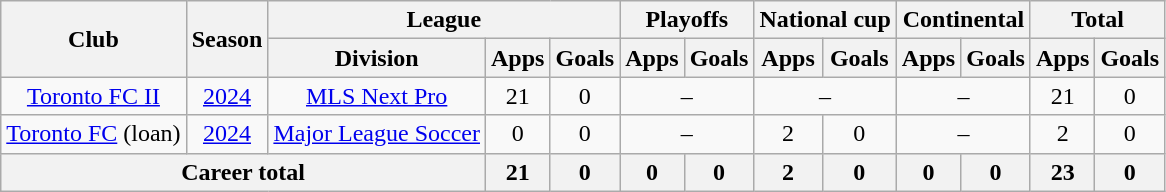<table class="wikitable" style="text-align: center">
<tr>
<th rowspan="2">Club</th>
<th rowspan="2">Season</th>
<th colspan="3">League</th>
<th colspan="2">Playoffs</th>
<th colspan="2">National cup</th>
<th colspan="2">Continental</th>
<th colspan="2">Total</th>
</tr>
<tr>
<th>Division</th>
<th>Apps</th>
<th>Goals</th>
<th>Apps</th>
<th>Goals</th>
<th>Apps</th>
<th>Goals</th>
<th>Apps</th>
<th>Goals</th>
<th>Apps</th>
<th>Goals</th>
</tr>
<tr>
<td><a href='#'>Toronto FC II</a></td>
<td><a href='#'>2024</a></td>
<td><a href='#'>MLS Next Pro</a></td>
<td>21</td>
<td>0</td>
<td colspan="2">–</td>
<td colspan="2">–</td>
<td colspan="2">–</td>
<td>21</td>
<td>0</td>
</tr>
<tr>
<td><a href='#'>Toronto FC</a> (loan)</td>
<td><a href='#'>2024</a></td>
<td><a href='#'>Major League Soccer</a></td>
<td>0</td>
<td>0</td>
<td colspan="2">–</td>
<td>2</td>
<td>0</td>
<td colspan="2">–</td>
<td>2</td>
<td>0</td>
</tr>
<tr>
<th colspan="3">Career total</th>
<th>21</th>
<th>0</th>
<th>0</th>
<th>0</th>
<th>2</th>
<th>0</th>
<th>0</th>
<th>0</th>
<th>23</th>
<th>0</th>
</tr>
</table>
